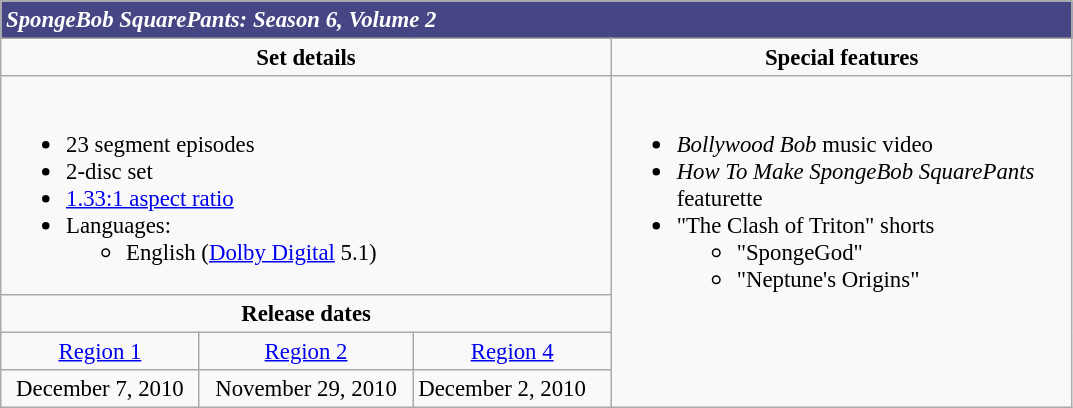<table class="wikitable" style="font-size: 95%;">
<tr style="background:#454683; color:#FFF;">
<td colspan="4"><strong><em>SpongeBob SquarePants: Season 6, Volume 2</em></strong></td>
</tr>
<tr valign="top">
<td style="text-align:center; width:400px;" colspan="3"><strong>Set details</strong></td>
<td style="width:300px; text-align:center;"><strong>Special features</strong></td>
</tr>
<tr valign="top">
<td colspan="3" style="text-align:left; width:400px;"><br><ul><li>23 segment episodes</li><li>2-disc set</li><li><a href='#'>1.33:1 aspect ratio</a></li><li>Languages:<ul><li>English (<a href='#'>Dolby Digital</a> 5.1)</li></ul></li></ul></td>
<td rowspan="4" style="text-align:left; width:300px;"><br><ul><li><em>Bollywood Bob</em> music video</li><li><em>How To Make SpongeBob SquarePants</em> featurette</li><li>"The Clash of Triton" shorts<ul><li>"SpongeGod"</li><li>"Neptune's Origins"</li></ul></li></ul></td>
</tr>
<tr>
<td colspan="3" align="center"><strong>Release dates</strong></td>
</tr>
<tr>
<td align="center"><a href='#'>Region 1</a></td>
<td align="center"><a href='#'>Region 2</a></td>
<td align="center"><a href='#'>Region 4</a></td>
</tr>
<tr>
<td align="center"><span>December 7, 2010</span></td>
<td align="center"><span>November 29, 2010</span></td>
<td aligh="center"><span>December 2, 2010</span></td>
</tr>
</table>
